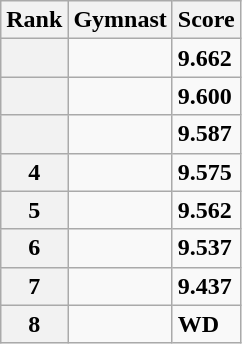<table class="wikitable sortable">
<tr>
<th scope="col">Rank</th>
<th scope="col">Gymnast</th>
<th scope="col">Score</th>
</tr>
<tr>
<th scope="row"></th>
<td></td>
<td><strong>9.662</strong></td>
</tr>
<tr>
<th scope="row"></th>
<td></td>
<td><strong>9.600</strong></td>
</tr>
<tr>
<th scope="row"></th>
<td></td>
<td><strong>9.587</strong></td>
</tr>
<tr>
<th scope="row">4</th>
<td></td>
<td><strong>9.575</strong></td>
</tr>
<tr>
<th scope="row">5</th>
<td></td>
<td><strong>9.562</strong></td>
</tr>
<tr>
<th scope="row">6</th>
<td></td>
<td><strong>9.537</strong></td>
</tr>
<tr>
<th scope="row">7</th>
<td></td>
<td><strong>9.437</strong></td>
</tr>
<tr>
<th scope="row">8</th>
<td></td>
<td><strong>WD</strong></td>
</tr>
</table>
